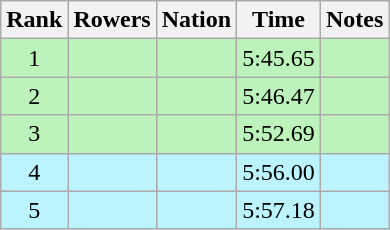<table class="wikitable sortable" style="text-align:center">
<tr>
<th>Rank</th>
<th>Rowers</th>
<th>Nation</th>
<th>Time</th>
<th>Notes</th>
</tr>
<tr bgcolor=bbf3bb>
<td>1</td>
<td align=left data-sort-value="Hajek, Andreas"></td>
<td align=left></td>
<td>5:45.65</td>
<td></td>
</tr>
<tr bgcolor=bbf3bb>
<td>2</td>
<td align=left data-sort-value="Corona, Alessandro"></td>
<td align=left></td>
<td>5:46.47</td>
<td></td>
</tr>
<tr bgcolor=bbf3bb>
<td>3</td>
<td align=left data-sort-value="Dosenko, Valeriy"></td>
<td align=left></td>
<td>5:52.69</td>
<td></td>
</tr>
<tr bgcolor=bbf3ff>
<td>4</td>
<td align=left data-sort-value="Hultén, Fredrik"></td>
<td align=left></td>
<td>5:56.00</td>
<td></td>
</tr>
<tr bgcolor=bbf3ff>
<td>5</td>
<td align=left data-sort-value="Harris, Mike"></td>
<td align=left></td>
<td>5:57.18</td>
<td></td>
</tr>
</table>
